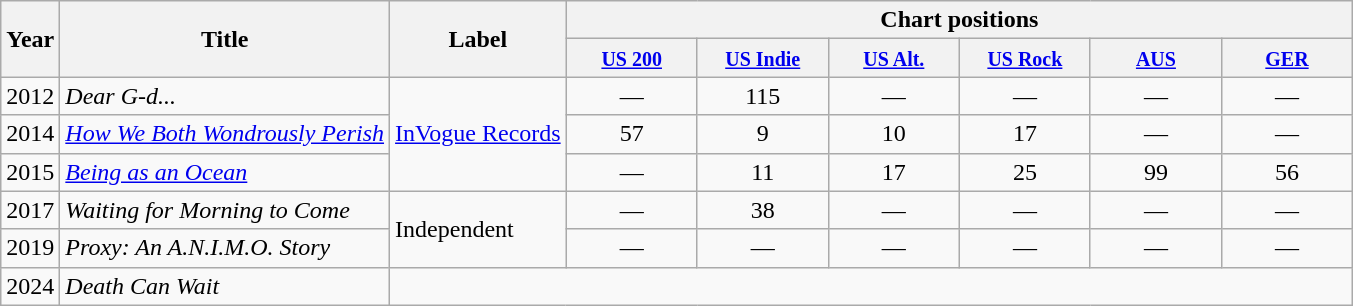<table class="wikitable">
<tr>
<th rowspan="2">Year</th>
<th rowspan="2">Title</th>
<th rowspan="2">Label</th>
<th colspan="6">Chart positions</th>
</tr>
<tr>
<th width="80"><small><a href='#'>US 200</a><br></small></th>
<th width="80"><small><a href='#'>US Indie</a><br></small></th>
<th width="80"><small><a href='#'>US Alt.</a><br></small></th>
<th width="80"><small><a href='#'>US Rock</a><br></small></th>
<th width="80"><small><a href='#'>AUS</a><br></small></th>
<th width="80"><small><a href='#'>GER</a><br></small></th>
</tr>
<tr>
<td>2012</td>
<td><em>Dear G-d...</em></td>
<td rowspan="3"><a href='#'>InVogue Records</a></td>
<td align="center">—</td>
<td align="center">115</td>
<td align="center">—</td>
<td align="center">—</td>
<td align="center">—</td>
<td align="center">—</td>
</tr>
<tr>
<td>2014</td>
<td><em><a href='#'>How We Both Wondrously Perish</a></em></td>
<td align="center">57</td>
<td align="center">9</td>
<td align="center">10</td>
<td align="center">17</td>
<td align="center">—</td>
<td align="center">—</td>
</tr>
<tr>
<td>2015</td>
<td><em><a href='#'>Being as an Ocean</a></em></td>
<td align="center">—</td>
<td align="center">11</td>
<td align="center">17</td>
<td align="center">25</td>
<td align="center">99</td>
<td align="center">56</td>
</tr>
<tr>
<td>2017</td>
<td><em>Waiting for Morning to Come</em></td>
<td rowspan="2">Independent</td>
<td align="center">—</td>
<td align="center">38</td>
<td align="center">—</td>
<td align="center">—</td>
<td align="center">—</td>
<td align="center">—</td>
</tr>
<tr>
<td>2019</td>
<td><em>Proxy: An A.N.I.M.O. Story</em></td>
<td align="center">—</td>
<td align="center">—</td>
<td align="center">—</td>
<td align="center">—</td>
<td align="center">—</td>
<td align="center">—</td>
</tr>
<tr>
<td>2024</td>
<td><em>Death Can Wait</em></td>
</tr>
</table>
